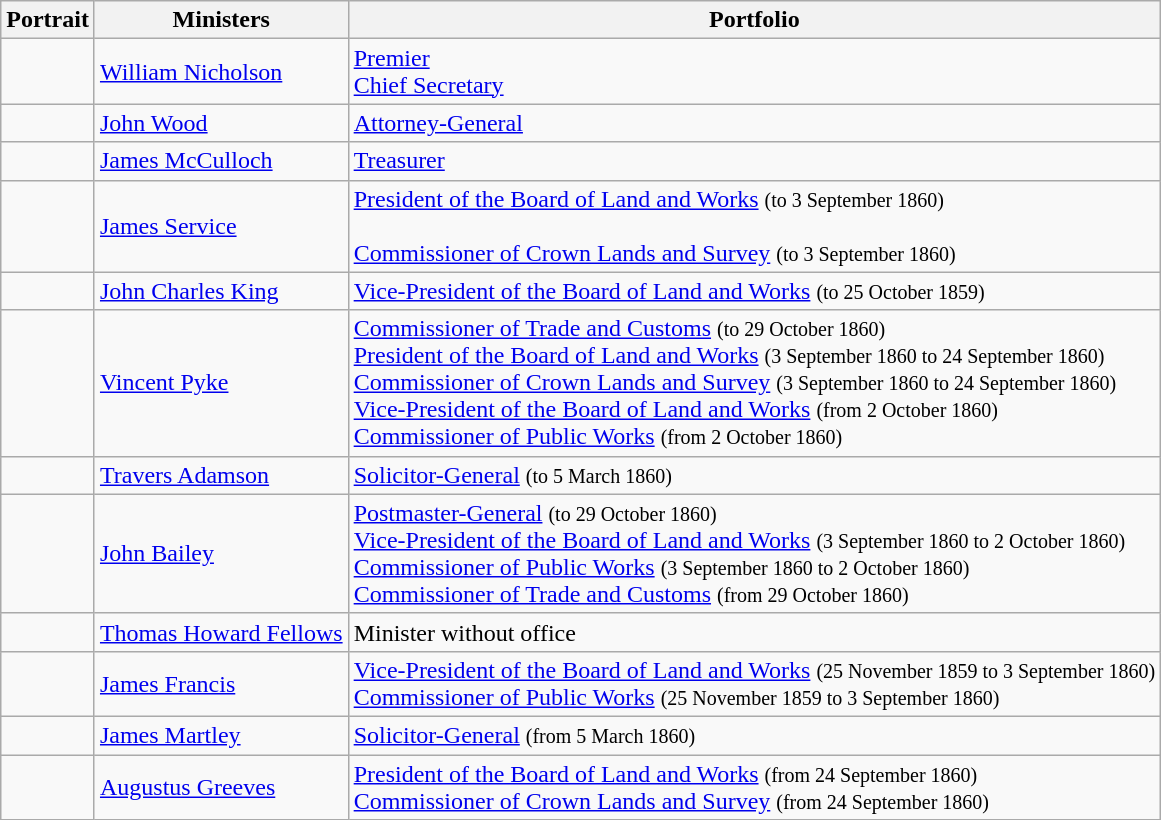<table class="wikitable">
<tr>
<th>Portrait</th>
<th>Ministers</th>
<th>Portfolio</th>
</tr>
<tr>
<td></td>
<td><a href='#'>William Nicholson</a></td>
<td><a href='#'>Premier</a><br><a href='#'>Chief Secretary</a></td>
</tr>
<tr>
<td></td>
<td><a href='#'>John Wood</a></td>
<td><a href='#'>Attorney-General</a></td>
</tr>
<tr>
<td></td>
<td><a href='#'>James McCulloch</a></td>
<td><a href='#'>Treasurer</a></td>
</tr>
<tr>
<td></td>
<td><a href='#'>James Service</a></td>
<td><a href='#'>President of the Board of Land and Works</a> <small>(to 3 September 1860)</small><br><br><a href='#'>Commissioner of Crown Lands and Survey</a> <small>(to 3 September 1860)</small></td>
</tr>
<tr>
<td></td>
<td><a href='#'>John Charles King</a></td>
<td><a href='#'>Vice-President of the Board of Land and Works</a> <small>(to 25 October 1859)</small></td>
</tr>
<tr>
<td></td>
<td><a href='#'>Vincent Pyke</a></td>
<td><a href='#'>Commissioner of Trade and Customs</a> <small>(to 29 October 1860)</small><br><a href='#'>President of the Board of Land and Works</a> <small>(3 September 1860 to 24 September 1860)</small><br><a href='#'>Commissioner of Crown Lands and Survey</a> <small>(3 September 1860 to 24 September 1860)</small><br><a href='#'>Vice-President of the Board of Land and Works</a> <small>(from 2 October 1860)</small><br><a href='#'>Commissioner of Public Works</a> <small>(from 2 October 1860)</small></td>
</tr>
<tr>
<td></td>
<td><a href='#'>Travers Adamson</a></td>
<td><a href='#'>Solicitor-General</a> <small>(to 5 March 1860)</small></td>
</tr>
<tr>
<td></td>
<td><a href='#'>John Bailey</a></td>
<td><a href='#'>Postmaster-General</a> <small>(to 29 October 1860)</small><br><a href='#'>Vice-President of the Board of Land and Works</a> <small>(3 September 1860 to 2 October 1860)</small><br>
<a href='#'>Commissioner of Public Works</a> <small>(3 September 1860 to 2 October 1860)</small><br>
<a href='#'>Commissioner of Trade and Customs</a> <small>(from 29 October 1860)</small></td>
</tr>
<tr>
<td></td>
<td><a href='#'>Thomas Howard Fellows</a></td>
<td>Minister without office</td>
</tr>
<tr>
<td></td>
<td><a href='#'>James Francis</a></td>
<td><a href='#'>Vice-President of the Board of Land and Works</a> <small>(25 November 1859 to 3 September 1860)</small><br><a href='#'>Commissioner of Public Works</a> <small>(25 November 1859 to 3 September 1860)</small></td>
</tr>
<tr>
<td></td>
<td><a href='#'>James Martley</a></td>
<td><a href='#'>Solicitor-General</a> <small>(from 5 March 1860)</small></td>
</tr>
<tr>
<td></td>
<td><a href='#'>Augustus Greeves</a></td>
<td><a href='#'>President of the Board of Land and Works</a> <small>(from 24 September 1860)</small><br><a href='#'>Commissioner of Crown Lands and Survey</a> <small>(from 24 September 1860)</small></td>
</tr>
</table>
